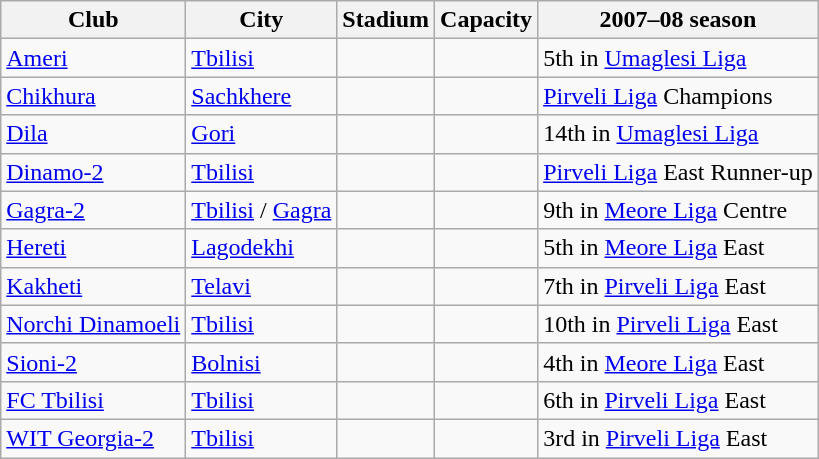<table class="wikitable sortable">
<tr>
<th>Club</th>
<th>City</th>
<th>Stadium</th>
<th>Capacity</th>
<th>2007–08 season</th>
</tr>
<tr>
<td><a href='#'>Ameri</a></td>
<td><a href='#'>Tbilisi</a></td>
<td></td>
<td></td>
<td>5th in <a href='#'>Umaglesi Liga</a></td>
</tr>
<tr>
<td><a href='#'>Chikhura</a></td>
<td><a href='#'>Sachkhere</a></td>
<td></td>
<td></td>
<td><a href='#'>Pirveli Liga</a> Champions</td>
</tr>
<tr>
<td><a href='#'>Dila</a></td>
<td><a href='#'>Gori</a></td>
<td></td>
<td></td>
<td>14th in <a href='#'>Umaglesi Liga</a></td>
</tr>
<tr>
<td><a href='#'>Dinamo-2</a></td>
<td><a href='#'>Tbilisi</a></td>
<td></td>
<td></td>
<td><a href='#'>Pirveli Liga</a> East Runner-up</td>
</tr>
<tr>
<td><a href='#'>Gagra-2</a></td>
<td><a href='#'>Tbilisi</a> / <a href='#'>Gagra</a></td>
<td></td>
<td></td>
<td>9th in <a href='#'>Meore Liga</a> Centre</td>
</tr>
<tr>
<td><a href='#'>Hereti</a></td>
<td><a href='#'>Lagodekhi</a></td>
<td></td>
<td></td>
<td>5th in <a href='#'>Meore Liga</a> East</td>
</tr>
<tr>
<td><a href='#'>Kakheti</a></td>
<td><a href='#'>Telavi</a></td>
<td></td>
<td></td>
<td>7th in <a href='#'>Pirveli Liga</a> East</td>
</tr>
<tr>
<td><a href='#'>Norchi Dinamoeli</a></td>
<td><a href='#'>Tbilisi</a></td>
<td></td>
<td></td>
<td>10th in <a href='#'>Pirveli Liga</a> East</td>
</tr>
<tr>
<td><a href='#'>Sioni-2</a></td>
<td><a href='#'>Bolnisi</a></td>
<td></td>
<td></td>
<td>4th in <a href='#'>Meore Liga</a> East</td>
</tr>
<tr>
<td><a href='#'>FC Tbilisi</a></td>
<td><a href='#'>Tbilisi</a></td>
<td></td>
<td></td>
<td>6th in <a href='#'>Pirveli Liga</a> East</td>
</tr>
<tr>
<td><a href='#'>WIT Georgia-2</a></td>
<td><a href='#'>Tbilisi</a></td>
<td></td>
<td></td>
<td>3rd in <a href='#'>Pirveli Liga</a> East</td>
</tr>
</table>
